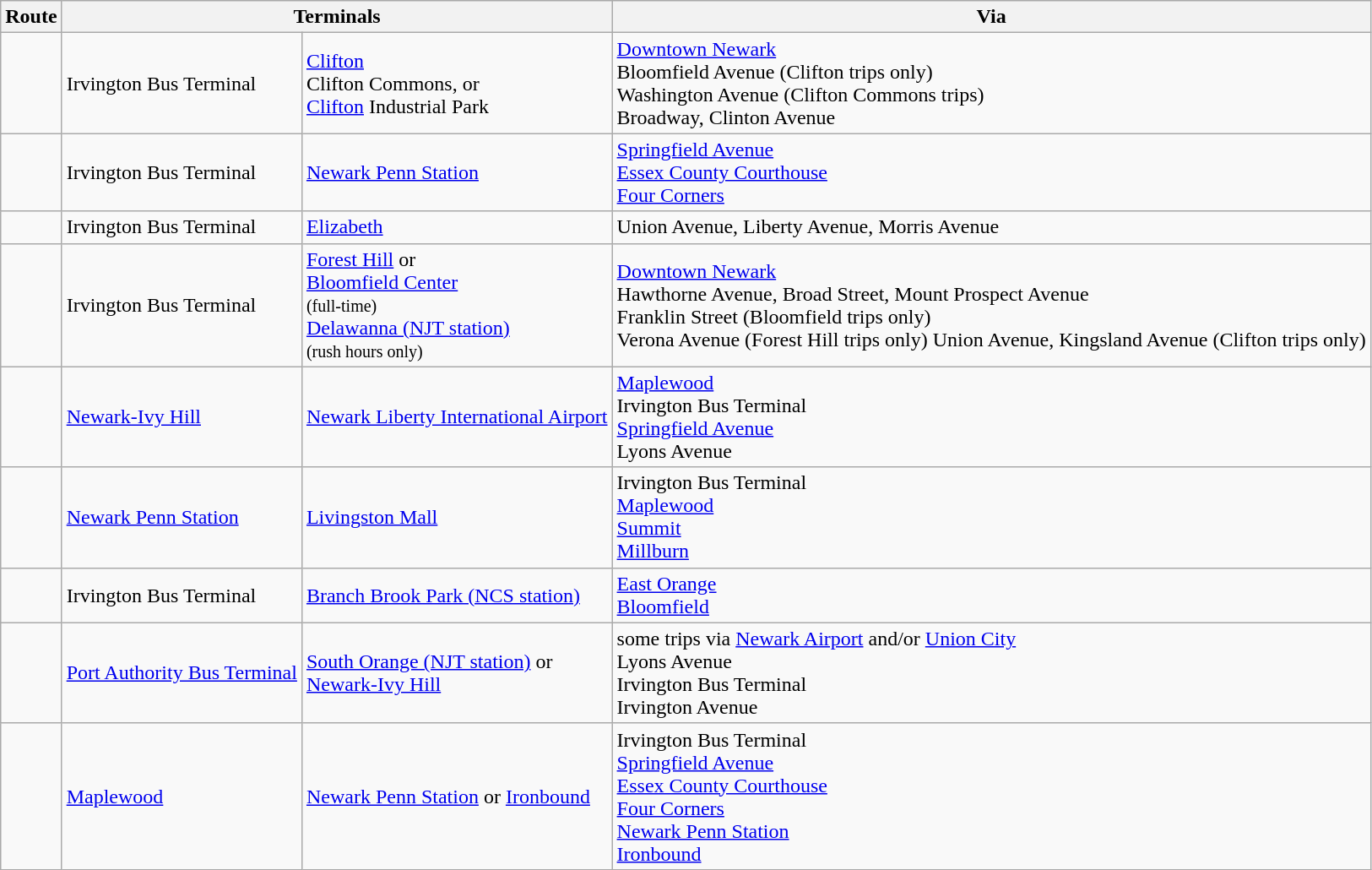<table class=wikitable>
<tr>
<th>Route</th>
<th colspan=2>Terminals</th>
<th>Via</th>
</tr>
<tr>
<td></td>
<td>Irvington Bus Terminal</td>
<td><a href='#'>Clifton</a><br>Clifton Commons, or<br><a href='#'>Clifton</a> Industrial Park</td>
<td><a href='#'>Downtown Newark</a><br>Bloomfield Avenue (Clifton trips only)<br>Washington Avenue (Clifton Commons trips)<br>Broadway, Clinton Avenue</td>
</tr>
<tr>
<td> </td>
<td>Irvington Bus Terminal</td>
<td><a href='#'>Newark Penn Station</a></td>
<td><a href='#'>Springfield Avenue</a><br><a href='#'>Essex County Courthouse</a><br><a href='#'>Four Corners</a></td>
</tr>
<tr>
<td> <br><small></small></td>
<td>Irvington Bus Terminal</td>
<td><a href='#'>Elizabeth</a></td>
<td>Union Avenue, Liberty Avenue, Morris Avenue</td>
</tr>
<tr>
<td> </td>
<td>Irvington Bus Terminal</td>
<td><a href='#'>Forest Hill</a> or<br><a href='#'>Bloomfield Center</a><br><small>(full-time)</small><br><a href='#'>Delawanna (NJT station)</a><br><small>(rush hours only)</small></td>
<td><a href='#'>Downtown Newark</a><br>Hawthorne Avenue, Broad Street, Mount Prospect Avenue<br>Franklin Street (Bloomfield trips only)<br>Verona Avenue (Forest Hill trips only) Union Avenue, Kingsland Avenue (Clifton trips only)</td>
</tr>
<tr>
<td> </td>
<td><a href='#'>Newark-Ivy Hill</a></td>
<td><a href='#'>Newark Liberty International Airport</a></td>
<td><a href='#'>Maplewood</a><br>Irvington Bus Terminal<br><a href='#'>Springfield Avenue</a><br>Lyons Avenue</td>
</tr>
<tr>
<td> </td>
<td><a href='#'>Newark Penn Station</a></td>
<td><a href='#'>Livingston Mall</a></td>
<td>Irvington Bus Terminal<br><a href='#'>Maplewood</a><br><a href='#'>Summit</a><br><a href='#'>Millburn</a></td>
</tr>
<tr>
<td> </td>
<td>Irvington Bus Terminal</td>
<td><a href='#'>Branch Brook Park (NCS station)</a></td>
<td><a href='#'>East Orange</a><br><a href='#'>Bloomfield</a></td>
</tr>
<tr>
<td> </td>
<td><a href='#'>Port Authority Bus Terminal</a></td>
<td><a href='#'>South Orange (NJT station)</a> or<br> <a href='#'>Newark-Ivy Hill</a></td>
<td>some trips via <a href='#'>Newark Airport</a> and/or <a href='#'>Union City</a><br>Lyons Avenue<br>Irvington Bus Terminal<br>Irvington Avenue</td>
</tr>
<tr>
<td> </td>
<td><a href='#'>Maplewood</a></td>
<td><a href='#'>Newark Penn Station</a>  or <a href='#'>Ironbound</a></td>
<td>Irvington Bus Terminal<br><a href='#'>Springfield Avenue</a><br><a href='#'>Essex County Courthouse</a><br><a href='#'>Four Corners</a><br><a href='#'>Newark Penn Station</a><br><a href='#'>Ironbound</a></td>
</tr>
</table>
